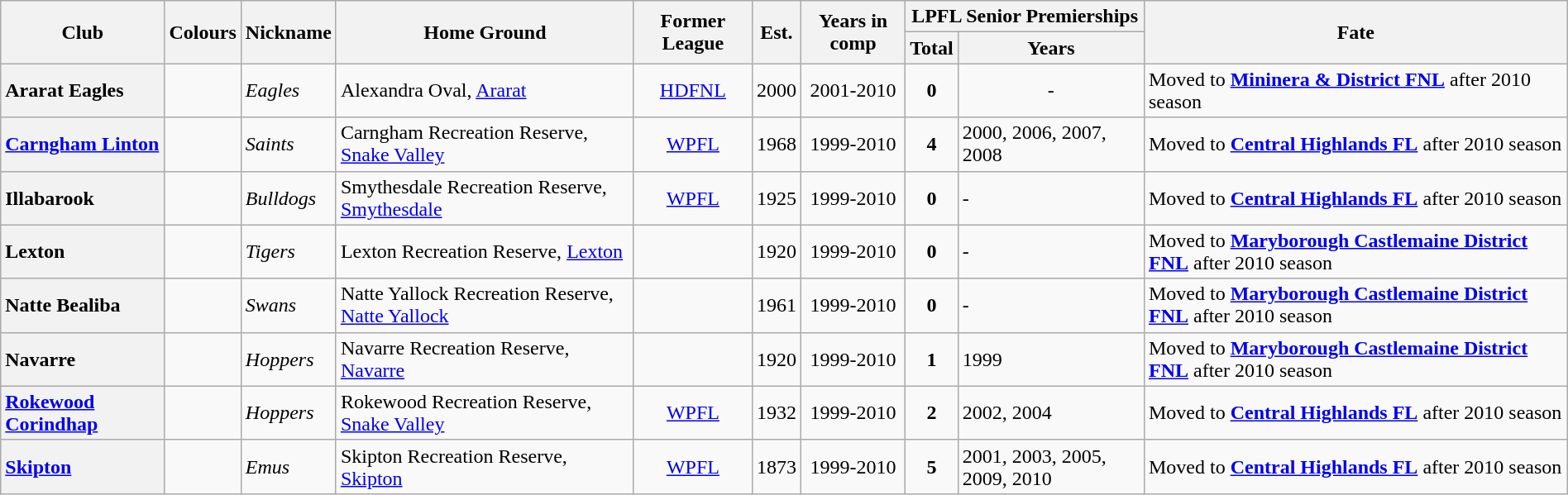<table class="wikitable sortable" style="text-align:center; width:100%">
<tr>
<th rowspan="2">Club</th>
<th rowspan="2">Colours</th>
<th rowspan="2">Nickname</th>
<th rowspan="2">Home Ground</th>
<th rowspan="2">Former League</th>
<th rowspan="2">Est.</th>
<th rowspan="2">Years in comp</th>
<th colspan="2">LPFL Senior Premierships</th>
<th rowspan="2">Fate</th>
</tr>
<tr>
<th>Total</th>
<th>Years</th>
</tr>
<tr>
<th style="text-align:left">Ararat Eagles</th>
<td></td>
<td align="left"><em>Eagles</em></td>
<td align="left">Alexandra Oval, <a href='#'>Ararat</a></td>
<td><a href='#'>HDFNL</a></td>
<td>2000</td>
<td>2001-2010</td>
<td><strong>0</strong></td>
<td>-</td>
<td align="left">Moved to <a href='#'><strong>Mininera & District FNL</strong></a> after 2010 season</td>
</tr>
<tr>
<th style="text-align:left"><a href='#'>Carngham Linton</a></th>
<td></td>
<td align="left"><em>Saints</em></td>
<td align="left">Carngham Recreation Reserve, <a href='#'>Snake Valley</a></td>
<td><a href='#'>WPFL</a></td>
<td>1968</td>
<td>1999-2010</td>
<td><strong>4</strong></td>
<td align="left">2000, 2006, 2007, 2008</td>
<td align="left">Moved to <a href='#'><strong>Central Highlands FL</strong></a> after 2010 season</td>
</tr>
<tr>
<th style="text-align:left">Illabarook</th>
<td></td>
<td align="left"><em>Bulldogs</em></td>
<td align="left">Smythesdale Recreation Reserve, <a href='#'>Smythesdale</a></td>
<td><a href='#'>WPFL</a></td>
<td>1925</td>
<td>1999-2010</td>
<td><strong>0</strong></td>
<td align="left">-</td>
<td align="left">Moved to <a href='#'><strong>Central Highlands FL</strong></a> after 2010 season</td>
</tr>
<tr>
<th style="text-align:left">Lexton</th>
<td></td>
<td align="left"><em>Tigers</em></td>
<td align="left">Lexton Recreation Reserve, <a href='#'>Lexton</a></td>
<td></td>
<td>1920</td>
<td>1999-2010</td>
<td><strong>0</strong></td>
<td align="left">-</td>
<td align="left">Moved to <a href='#'><strong>Maryborough Castlemaine District FNL</strong></a> after 2010 season</td>
</tr>
<tr>
<th style="text-align:left">Natte Bealiba</th>
<td></td>
<td align="left"><em>Swans</em></td>
<td align="left">Natte Yallock Recreation Reserve, <a href='#'>Natte Yallock</a></td>
<td></td>
<td>1961</td>
<td>1999-2010</td>
<td><strong>0</strong></td>
<td align="left">-</td>
<td align="left">Moved to <a href='#'><strong>Maryborough Castlemaine District FNL</strong></a> after 2010 season</td>
</tr>
<tr>
<th style="text-align:left">Navarre</th>
<td></td>
<td align="left"><em>Hoppers</em></td>
<td align="left">Navarre Recreation Reserve, <a href='#'>Navarre</a></td>
<td></td>
<td>1920</td>
<td>1999-2010</td>
<td><strong>1</strong></td>
<td align="left">1999</td>
<td align="left">Moved to <a href='#'><strong>Maryborough Castlemaine District FNL</strong></a> after 2010 season</td>
</tr>
<tr>
<th style="text-align:left"><a href='#'>Rokewood Corindhap</a></th>
<td></td>
<td align="left"><em>Hoppers</em></td>
<td align="left">Rokewood Recreation Reserve, <a href='#'>Snake Valley</a></td>
<td><a href='#'>WPFL</a></td>
<td>1932</td>
<td>1999-2010</td>
<td><strong>2</strong></td>
<td align="left">2002, 2004</td>
<td align="left">Moved to <a href='#'><strong>Central Highlands FL</strong></a> after 2010 season</td>
</tr>
<tr>
<th style="text-align:left"><a href='#'>Skipton</a></th>
<td></td>
<td align="left"><em>Emus</em></td>
<td align="left">Skipton Recreation Reserve, <a href='#'>Skipton</a></td>
<td><a href='#'>WPFL</a></td>
<td>1873</td>
<td>1999-2010</td>
<td><strong>5</strong></td>
<td align="left">2001, 2003, 2005, 2009, 2010</td>
<td align="left">Moved to <a href='#'><strong>Central Highlands FL</strong></a> after 2010 season</td>
</tr>
</table>
